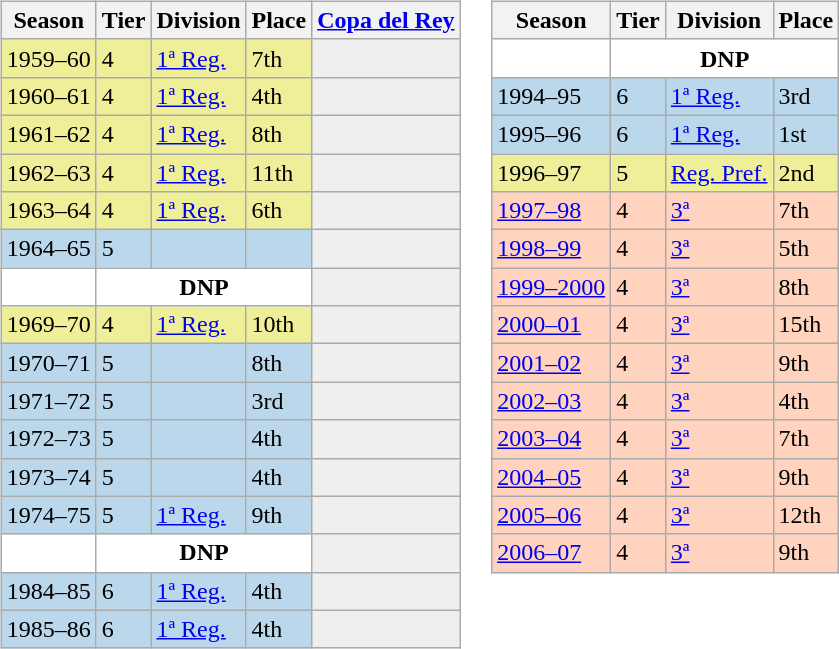<table>
<tr>
<td valign="top" width=0%><br><table class="wikitable">
<tr style="background:#f0f6fa;">
<th>Season</th>
<th>Tier</th>
<th>Division</th>
<th>Place</th>
<th><a href='#'>Copa del Rey</a></th>
</tr>
<tr>
<td style="background:#EFEF99;">1959–60</td>
<td style="background:#EFEF99;">4</td>
<td style="background:#EFEF99;"><a href='#'>1ª Reg.</a></td>
<td style="background:#EFEF99;">7th</td>
<th style="background:#efefef;"></th>
</tr>
<tr>
<td style="background:#EFEF99;">1960–61</td>
<td style="background:#EFEF99;">4</td>
<td style="background:#EFEF99;"><a href='#'>1ª Reg.</a></td>
<td style="background:#EFEF99;">4th</td>
<th style="background:#efefef;"></th>
</tr>
<tr>
<td style="background:#EFEF99;">1961–62</td>
<td style="background:#EFEF99;">4</td>
<td style="background:#EFEF99;"><a href='#'>1ª Reg.</a></td>
<td style="background:#EFEF99;">8th</td>
<th style="background:#efefef;"></th>
</tr>
<tr>
<td style="background:#EFEF99;">1962–63</td>
<td style="background:#EFEF99;">4</td>
<td style="background:#EFEF99;"><a href='#'>1ª Reg.</a></td>
<td style="background:#EFEF99;">11th</td>
<th style="background:#efefef;"></th>
</tr>
<tr>
<td style="background:#EFEF99;">1963–64</td>
<td style="background:#EFEF99;">4</td>
<td style="background:#EFEF99;"><a href='#'>1ª Reg.</a></td>
<td style="background:#EFEF99;">6th</td>
<th style="background:#efefef;"></th>
</tr>
<tr>
<td style="background:#BBD7EC;">1964–65</td>
<td style="background:#BBD7EC;">5</td>
<td style="background:#BBD7EC;"></td>
<td style="background:#BBD7EC;"></td>
<td style="background:#efefef;"></td>
</tr>
<tr>
<td style="background:#FFFFFF;"></td>
<th style="background:#FFFFFF;" colspan="3">DNP</th>
<td style="background:#efefef;"></td>
</tr>
<tr>
<td style="background:#EFEF99;">1969–70</td>
<td style="background:#EFEF99;">4</td>
<td style="background:#EFEF99;"><a href='#'>1ª Reg.</a></td>
<td style="background:#EFEF99;">10th</td>
<th style="background:#efefef;"></th>
</tr>
<tr>
<td style="background:#BBD7EC;">1970–71</td>
<td style="background:#BBD7EC;">5</td>
<td style="background:#BBD7EC;"></td>
<td style="background:#BBD7EC;">8th</td>
<td style="background:#efefef;"></td>
</tr>
<tr>
<td style="background:#BBD7EC;">1971–72</td>
<td style="background:#BBD7EC;">5</td>
<td style="background:#BBD7EC;"></td>
<td style="background:#BBD7EC;">3rd</td>
<td style="background:#efefef;"></td>
</tr>
<tr>
<td style="background:#BBD7EC;">1972–73</td>
<td style="background:#BBD7EC;">5</td>
<td style="background:#BBD7EC;"></td>
<td style="background:#BBD7EC;">4th</td>
<td style="background:#efefef;"></td>
</tr>
<tr>
<td style="background:#BBD7EC;">1973–74</td>
<td style="background:#BBD7EC;">5</td>
<td style="background:#BBD7EC;"></td>
<td style="background:#BBD7EC;">4th</td>
<td style="background:#efefef;"></td>
</tr>
<tr>
<td style="background:#BBD7EC;">1974–75</td>
<td style="background:#BBD7EC;">5</td>
<td style="background:#BBD7EC;"><a href='#'>1ª Reg.</a></td>
<td style="background:#BBD7EC;">9th</td>
<td style="background:#efefef;"></td>
</tr>
<tr>
<td style="background:#FFFFFF;"></td>
<th style="background:#FFFFFF;" colspan="3">DNP</th>
<td style="background:#efefef;"></td>
</tr>
<tr>
<td style="background:#BBD7EC;">1984–85</td>
<td style="background:#BBD7EC;">6</td>
<td style="background:#BBD7EC;"><a href='#'>1ª Reg.</a></td>
<td style="background:#BBD7EC;">4th</td>
<td style="background:#efefef;"></td>
</tr>
<tr>
<td style="background:#BBD7EC;">1985–86</td>
<td style="background:#BBD7EC;">6</td>
<td style="background:#BBD7EC;"><a href='#'>1ª Reg.</a></td>
<td style="background:#BBD7EC;">4th</td>
<td style="background:#efefef;"></td>
</tr>
</table>
</td>
<td valign="top" width=0%><br><table class="wikitable">
<tr style="background:#f0f6fa;">
<th>Season</th>
<th>Tier</th>
<th>Division</th>
<th>Place</th>
</tr>
<tr>
<td style="background:#FFFFFF;"></td>
<th style="background:#FFFFFF;" colspan="3">DNP</th>
</tr>
<tr>
<td style="background:#BBD7EC;">1994–95</td>
<td style="background:#BBD7EC;">6</td>
<td style="background:#BBD7EC;"><a href='#'>1ª Reg.</a></td>
<td style="background:#BBD7EC;">3rd</td>
</tr>
<tr>
<td style="background:#BBD7EC;">1995–96</td>
<td style="background:#BBD7EC;">6</td>
<td style="background:#BBD7EC;"><a href='#'>1ª Reg.</a></td>
<td style="background:#BBD7EC;">1st</td>
</tr>
<tr>
<td style="background:#EFEF99;">1996–97</td>
<td style="background:#EFEF99;">5</td>
<td style="background:#EFEF99;"><a href='#'>Reg. Pref.</a></td>
<td style="background:#EFEF99;">2nd</td>
</tr>
<tr>
<td style="background:#FFD3BD;"><a href='#'>1997–98</a></td>
<td style="background:#FFD3BD;">4</td>
<td style="background:#FFD3BD;"><a href='#'>3ª</a></td>
<td style="background:#FFD3BD;">7th</td>
</tr>
<tr>
<td style="background:#FFD3BD;"><a href='#'>1998–99</a></td>
<td style="background:#FFD3BD;">4</td>
<td style="background:#FFD3BD;"><a href='#'>3ª</a></td>
<td style="background:#FFD3BD;">5th</td>
</tr>
<tr>
<td style="background:#FFD3BD;"><a href='#'>1999–2000</a></td>
<td style="background:#FFD3BD;">4</td>
<td style="background:#FFD3BD;"><a href='#'>3ª</a></td>
<td style="background:#FFD3BD;">8th</td>
</tr>
<tr>
<td style="background:#FFD3BD;"><a href='#'>2000–01</a></td>
<td style="background:#FFD3BD;">4</td>
<td style="background:#FFD3BD;"><a href='#'>3ª</a></td>
<td style="background:#FFD3BD;">15th</td>
</tr>
<tr>
<td style="background:#FFD3BD;"><a href='#'>2001–02</a></td>
<td style="background:#FFD3BD;">4</td>
<td style="background:#FFD3BD;"><a href='#'>3ª</a></td>
<td style="background:#FFD3BD;">9th</td>
</tr>
<tr>
<td style="background:#FFD3BD;"><a href='#'>2002–03</a></td>
<td style="background:#FFD3BD;">4</td>
<td style="background:#FFD3BD;"><a href='#'>3ª</a></td>
<td style="background:#FFD3BD;">4th</td>
</tr>
<tr>
<td style="background:#FFD3BD;"><a href='#'>2003–04</a></td>
<td style="background:#FFD3BD;">4</td>
<td style="background:#FFD3BD;"><a href='#'>3ª</a></td>
<td style="background:#FFD3BD;">7th</td>
</tr>
<tr>
<td style="background:#FFD3BD;"><a href='#'>2004–05</a></td>
<td style="background:#FFD3BD;">4</td>
<td style="background:#FFD3BD;"><a href='#'>3ª</a></td>
<td style="background:#FFD3BD;">9th</td>
</tr>
<tr>
<td style="background:#FFD3BD;"><a href='#'>2005–06</a></td>
<td style="background:#FFD3BD;">4</td>
<td style="background:#FFD3BD;"><a href='#'>3ª</a></td>
<td style="background:#FFD3BD;">12th</td>
</tr>
<tr>
<td style="background:#FFD3BD;"><a href='#'>2006–07</a></td>
<td style="background:#FFD3BD;">4</td>
<td style="background:#FFD3BD;"><a href='#'>3ª</a></td>
<td style="background:#FFD3BD;">9th</td>
</tr>
</table>
</td>
</tr>
</table>
